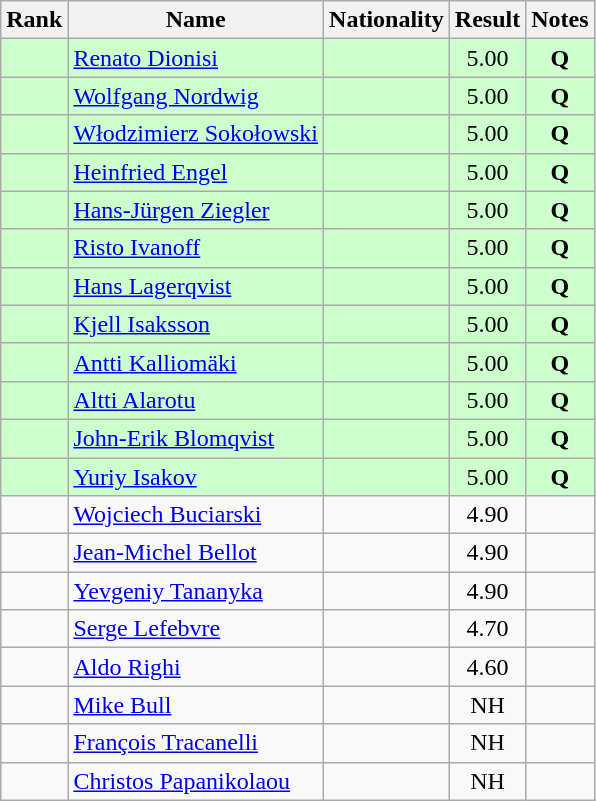<table class="wikitable sortable" style="text-align:center">
<tr>
<th>Rank</th>
<th>Name</th>
<th>Nationality</th>
<th>Result</th>
<th>Notes</th>
</tr>
<tr bgcolor=ccffcc>
<td></td>
<td align=left><a href='#'>Renato Dionisi</a></td>
<td align=left></td>
<td>5.00</td>
<td><strong>Q</strong></td>
</tr>
<tr bgcolor=ccffcc>
<td></td>
<td align=left><a href='#'>Wolfgang Nordwig</a></td>
<td align=left></td>
<td>5.00</td>
<td><strong>Q</strong></td>
</tr>
<tr bgcolor=ccffcc>
<td></td>
<td align=left><a href='#'>Włodzimierz Sokołowski</a></td>
<td align=left></td>
<td>5.00</td>
<td><strong>Q</strong></td>
</tr>
<tr bgcolor=ccffcc>
<td></td>
<td align=left><a href='#'>Heinfried Engel</a></td>
<td align=left></td>
<td>5.00</td>
<td><strong>Q</strong></td>
</tr>
<tr bgcolor=ccffcc>
<td></td>
<td align=left><a href='#'>Hans-Jürgen Ziegler</a></td>
<td align=left></td>
<td>5.00</td>
<td><strong>Q</strong></td>
</tr>
<tr bgcolor=ccffcc>
<td></td>
<td align=left><a href='#'>Risto Ivanoff</a></td>
<td align=left></td>
<td>5.00</td>
<td><strong>Q</strong></td>
</tr>
<tr bgcolor=ccffcc>
<td></td>
<td align=left><a href='#'>Hans Lagerqvist</a></td>
<td align=left></td>
<td>5.00</td>
<td><strong>Q</strong></td>
</tr>
<tr bgcolor=ccffcc>
<td></td>
<td align=left><a href='#'>Kjell Isaksson</a></td>
<td align=left></td>
<td>5.00</td>
<td><strong>Q</strong></td>
</tr>
<tr bgcolor=ccffcc>
<td></td>
<td align=left><a href='#'>Antti Kalliomäki</a></td>
<td align=left></td>
<td>5.00</td>
<td><strong>Q</strong></td>
</tr>
<tr bgcolor=ccffcc>
<td></td>
<td align=left><a href='#'>Altti Alarotu</a></td>
<td align=left></td>
<td>5.00</td>
<td><strong>Q</strong></td>
</tr>
<tr bgcolor=ccffcc>
<td></td>
<td align=left><a href='#'>John-Erik Blomqvist</a></td>
<td align=left></td>
<td>5.00</td>
<td><strong>Q</strong></td>
</tr>
<tr bgcolor=ccffcc>
<td></td>
<td align=left><a href='#'>Yuriy Isakov</a></td>
<td align=left></td>
<td>5.00</td>
<td><strong>Q</strong></td>
</tr>
<tr>
<td></td>
<td align=left><a href='#'>Wojciech Buciarski</a></td>
<td align=left></td>
<td>4.90</td>
<td></td>
</tr>
<tr>
<td></td>
<td align=left><a href='#'>Jean-Michel Bellot</a></td>
<td align=left></td>
<td>4.90</td>
<td></td>
</tr>
<tr>
<td></td>
<td align=left><a href='#'>Yevgeniy Tananyka</a></td>
<td align=left></td>
<td>4.90</td>
<td></td>
</tr>
<tr>
<td></td>
<td align=left><a href='#'>Serge Lefebvre</a></td>
<td align=left></td>
<td>4.70</td>
<td></td>
</tr>
<tr>
<td></td>
<td align=left><a href='#'>Aldo Righi</a></td>
<td align=left></td>
<td>4.60</td>
<td></td>
</tr>
<tr>
<td></td>
<td align=left><a href='#'>Mike Bull</a></td>
<td align=left></td>
<td>NH</td>
<td></td>
</tr>
<tr>
<td></td>
<td align=left><a href='#'>François Tracanelli</a></td>
<td align=left></td>
<td>NH</td>
<td></td>
</tr>
<tr>
<td></td>
<td align=left><a href='#'>Christos Papanikolaou</a></td>
<td align=left></td>
<td>NH</td>
<td></td>
</tr>
</table>
